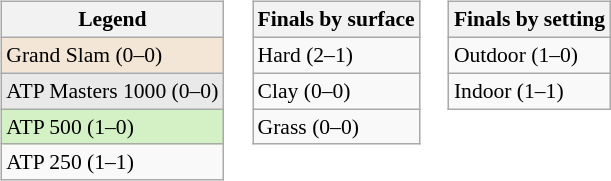<table>
<tr valign="top">
<td><br><table class="wikitable" style=font-size:90%>
<tr>
<th>Legend</th>
</tr>
<tr style="background:#f3e6d7;">
<td>Grand Slam (0–0)</td>
</tr>
<tr style="background:#e9e9e9;">
<td>ATP Masters 1000 (0–0)</td>
</tr>
<tr style="background:#d4f1c5;">
<td>ATP 500 (1–0)</td>
</tr>
<tr>
<td>ATP 250 (1–1)</td>
</tr>
</table>
</td>
<td><br><table class="wikitable" style=font-size:90%>
<tr>
<th>Finals by surface</th>
</tr>
<tr>
<td>Hard (2–1)</td>
</tr>
<tr>
<td>Clay (0–0)</td>
</tr>
<tr>
<td>Grass (0–0)</td>
</tr>
</table>
</td>
<td><br><table class="wikitable" style=font-size:90%>
<tr>
<th>Finals by setting</th>
</tr>
<tr>
<td>Outdoor (1–0)</td>
</tr>
<tr>
<td>Indoor (1–1)</td>
</tr>
</table>
</td>
</tr>
</table>
